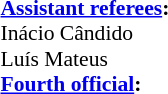<table width=50% style="font-size: 90%">
<tr>
<td><br><strong><a href='#'>Assistant referees</a>:</strong>
<br>Inácio Cândido
<br>Luís Mateus
<br><strong><a href='#'>Fourth official</a>:</strong>
<br></td>
</tr>
</table>
